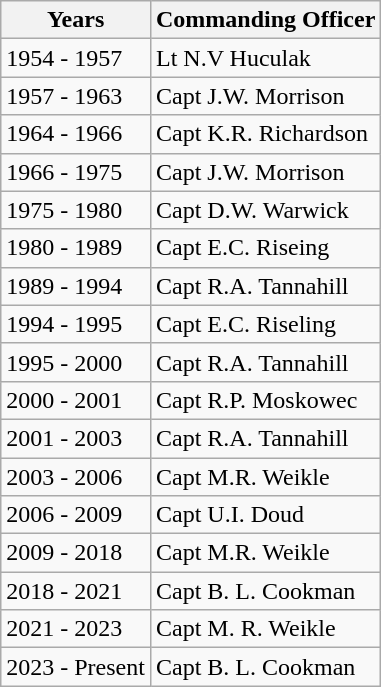<table class="wikitable">
<tr>
<th>Years</th>
<th>Commanding Officer</th>
</tr>
<tr>
<td>1954 - 1957</td>
<td>Lt N.V Huculak</td>
</tr>
<tr>
<td>1957 - 1963</td>
<td>Capt J.W. Morrison</td>
</tr>
<tr>
<td>1964 - 1966</td>
<td>Capt K.R. Richardson</td>
</tr>
<tr>
<td>1966 - 1975</td>
<td>Capt J.W. Morrison</td>
</tr>
<tr>
<td>1975 - 1980</td>
<td>Capt D.W. Warwick</td>
</tr>
<tr>
<td>1980 - 1989</td>
<td>Capt E.C. Riseing</td>
</tr>
<tr>
<td>1989 - 1994</td>
<td>Capt R.A. Tannahill</td>
</tr>
<tr>
<td>1994 - 1995</td>
<td>Capt E.C. Riseling</td>
</tr>
<tr>
<td>1995 - 2000</td>
<td>Capt R.A. Tannahill</td>
</tr>
<tr>
<td>2000 - 2001</td>
<td>Capt R.P. Moskowec</td>
</tr>
<tr>
<td>2001 - 2003</td>
<td>Capt R.A. Tannahill</td>
</tr>
<tr>
<td>2003 - 2006</td>
<td>Capt M.R. Weikle</td>
</tr>
<tr>
<td>2006 - 2009</td>
<td>Capt U.I. Doud</td>
</tr>
<tr>
<td>2009 - 2018</td>
<td>Capt M.R. Weikle</td>
</tr>
<tr>
<td>2018 - 2021</td>
<td>Capt B. L. Cookman</td>
</tr>
<tr>
<td>2021 - 2023</td>
<td>Capt M. R. Weikle</td>
</tr>
<tr>
<td>2023 - Present</td>
<td>Capt B. L. Cookman</td>
</tr>
</table>
